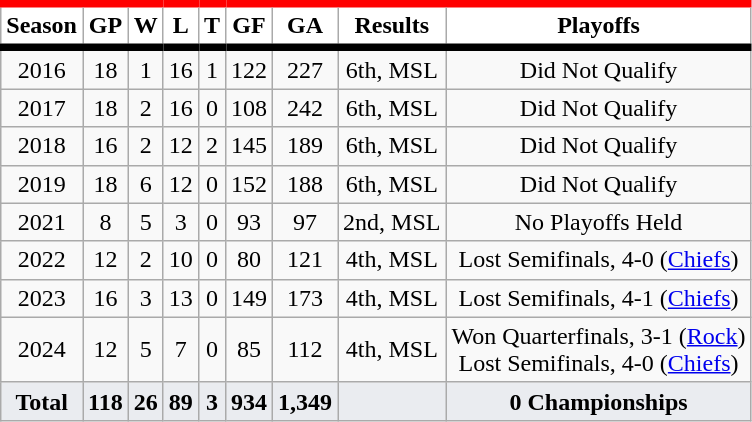<table class="wikitable">
<tr>
<th style="background:#FFFFFF;border-top:red 5px solid;border-bottom:black 5px solid;">Season</th>
<th style="background:#FFFFFF;border-top:red 5px solid;border-bottom:black 5px solid;">GP</th>
<th style="background:#FFFFFF;border-top:red 5px solid;border-bottom:black 5px solid;">W</th>
<th style="background:#FFFFFF;border-top:red 5px solid;border-bottom:black 5px solid;">L</th>
<th style="background:#FFFFFF;border-top:red 5px solid;border-bottom:black 5px solid;">T</th>
<th style="background:#FFFFFF;border-top:red 5px solid;border-bottom:black 5px solid;">GF</th>
<th style="background:#FFFFFF;border-top:red 5px solid;border-bottom:black 5px solid;">GA</th>
<th style="background:#FFFFFF;border-top:red 5px solid;border-bottom:black 5px solid;">Results</th>
<th style="background:#FFFFFF;border-top:red 5px solid;border-bottom:black 5px solid;">Playoffs</th>
</tr>
<tr align=center>
<td>2016</td>
<td>18</td>
<td>1</td>
<td>16</td>
<td>1</td>
<td>122</td>
<td>227</td>
<td>6th, MSL</td>
<td>Did Not Qualify</td>
</tr>
<tr align=center>
<td>2017</td>
<td>18</td>
<td>2</td>
<td>16</td>
<td>0</td>
<td>108</td>
<td>242</td>
<td>6th, MSL</td>
<td>Did Not Qualify</td>
</tr>
<tr align=center>
<td>2018</td>
<td>16</td>
<td>2</td>
<td>12</td>
<td>2</td>
<td>145</td>
<td>189</td>
<td>6th, MSL</td>
<td>Did Not Qualify</td>
</tr>
<tr align=center>
<td>2019</td>
<td>18</td>
<td>6</td>
<td>12</td>
<td>0</td>
<td>152</td>
<td>188</td>
<td>6th, MSL</td>
<td>Did Not Qualify</td>
</tr>
<tr align=center>
<td>2021</td>
<td>8</td>
<td>5</td>
<td>3</td>
<td>0</td>
<td>93</td>
<td>97</td>
<td>2nd, MSL</td>
<td>No Playoffs Held</td>
</tr>
<tr align=center>
<td>2022</td>
<td>12</td>
<td>2</td>
<td>10</td>
<td>0</td>
<td>80</td>
<td>121</td>
<td>4th, MSL</td>
<td>Lost Semifinals, 4-0 (<a href='#'>Chiefs</a>)</td>
</tr>
<tr align=center>
<td>2023</td>
<td>16</td>
<td>3</td>
<td>13</td>
<td>0</td>
<td>149</td>
<td>173</td>
<td>4th, MSL</td>
<td>Lost Semifinals, 4-1 (<a href='#'>Chiefs</a>)</td>
</tr>
<tr align=center>
<td>2024</td>
<td>12</td>
<td>5</td>
<td>7</td>
<td>0</td>
<td>85</td>
<td>112</td>
<td>4th, MSL</td>
<td>Won Quarterfinals, 3-1 (<a href='#'>Rock</a>)<br>Lost Semifinals, 4-0  (<a href='#'>Chiefs</a>)</td>
</tr>
<tr align=center bgcolor="EAECF0">
<td><strong>Total</strong></td>
<td><strong>118</strong></td>
<td><strong>26</strong></td>
<td><strong>89</strong></td>
<td><strong>3</strong></td>
<td><strong>934</strong></td>
<td><strong>1,349</strong></td>
<td></td>
<td><strong>0 Championships</strong></td>
</tr>
</table>
